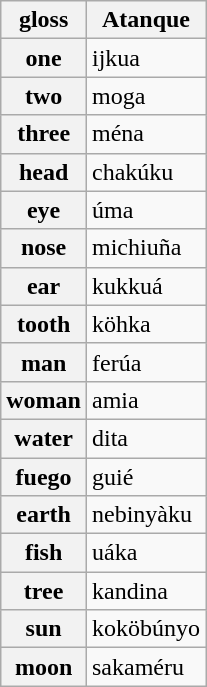<table class="wikitable">
<tr>
<th>gloss</th>
<th>Atanque</th>
</tr>
<tr>
<th>one</th>
<td>ijkua</td>
</tr>
<tr>
<th>two</th>
<td>moga</td>
</tr>
<tr>
<th>three</th>
<td>ména</td>
</tr>
<tr>
<th>head</th>
<td>chakúku</td>
</tr>
<tr>
<th>eye</th>
<td>úma</td>
</tr>
<tr>
<th>nose</th>
<td>michiuña</td>
</tr>
<tr>
<th>ear</th>
<td>kukkuá</td>
</tr>
<tr>
<th>tooth</th>
<td>köhka</td>
</tr>
<tr>
<th>man</th>
<td>ferúa</td>
</tr>
<tr>
<th>woman</th>
<td>amia</td>
</tr>
<tr>
<th>water</th>
<td>dita</td>
</tr>
<tr>
<th>fuego</th>
<td>guié</td>
</tr>
<tr>
<th>earth</th>
<td>nebinyàku</td>
</tr>
<tr>
<th>fish</th>
<td>uáka</td>
</tr>
<tr>
<th>tree</th>
<td>kandina</td>
</tr>
<tr>
<th>sun</th>
<td>koköbúnyo</td>
</tr>
<tr>
<th>moon</th>
<td>sakaméru</td>
</tr>
</table>
